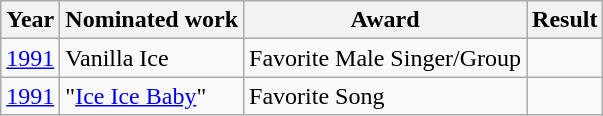<table class="wikitable">
<tr>
<th>Year</th>
<th>Nominated work</th>
<th>Award</th>
<th>Result</th>
</tr>
<tr>
<td align=center><a href='#'>1991</a></td>
<td>Vanilla Ice</td>
<td>Favorite Male Singer/Group</td>
<td></td>
</tr>
<tr>
<td align=center><a href='#'>1991</a></td>
<td>"<a href='#'>Ice Ice Baby</a>"</td>
<td>Favorite Song</td>
<td></td>
</tr>
</table>
